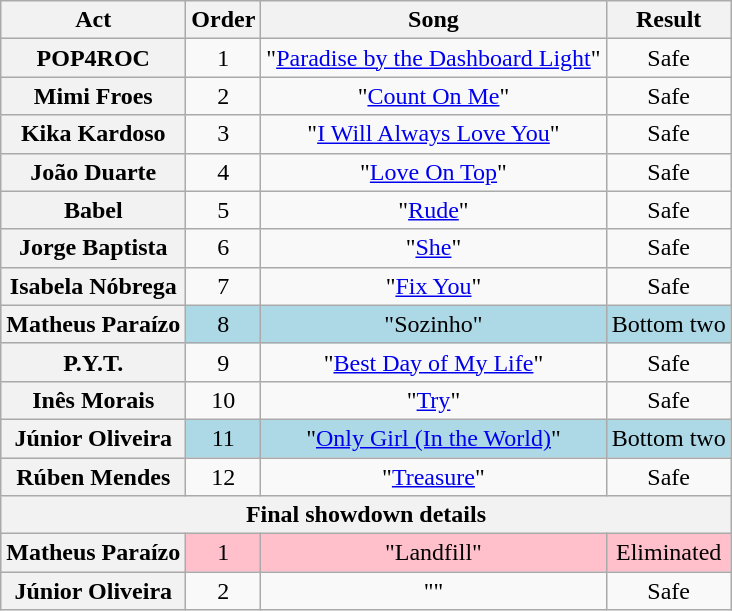<table class="wikitable plainrowheaders" style="text-align:center;">
<tr>
<th scope="col">Act</th>
<th scope="col">Order</th>
<th scope="col">Song</th>
<th scope="col">Result</th>
</tr>
<tr>
<th scope="row">POP4ROC</th>
<td>1</td>
<td>"<a href='#'>Paradise by the Dashboard Light</a>"</td>
<td>Safe</td>
</tr>
<tr>
<th scope="row">Mimi Froes</th>
<td>2</td>
<td>"<a href='#'>Count On Me</a>"</td>
<td>Safe</td>
</tr>
<tr>
<th scope="row">Kika Kardoso</th>
<td>3</td>
<td>"<a href='#'>I Will Always Love You</a>"</td>
<td>Safe</td>
</tr>
<tr>
<th scope="row">João Duarte</th>
<td>4</td>
<td>"<a href='#'>Love On Top</a>"</td>
<td>Safe</td>
</tr>
<tr>
<th scope="row">Babel</th>
<td>5</td>
<td>"<a href='#'>Rude</a>"</td>
<td>Safe</td>
</tr>
<tr>
<th scope="row">Jorge Baptista</th>
<td>6</td>
<td>"<a href='#'>She</a>"</td>
<td>Safe</td>
</tr>
<tr>
<th scope="row">Isabela Nóbrega</th>
<td>7</td>
<td>"<a href='#'>Fix You</a>"</td>
<td>Safe</td>
</tr>
<tr style="background:lightblue;">
<th scope="row">Matheus Paraízo</th>
<td>8</td>
<td>"Sozinho"</td>
<td>Bottom two</td>
</tr>
<tr>
<th scope="row">P.Y.T.</th>
<td>9</td>
<td>"<a href='#'>Best Day of My Life</a>"</td>
<td>Safe</td>
</tr>
<tr>
<th scope="row">Inês Morais</th>
<td>10</td>
<td>"<a href='#'>Try</a>"</td>
<td>Safe</td>
</tr>
<tr style="background:lightblue;">
<th scope="row">Júnior Oliveira</th>
<td>11</td>
<td>"<a href='#'>Only Girl (In the World)</a>"</td>
<td>Bottom two</td>
</tr>
<tr>
<th scope="row">Rúben Mendes</th>
<td>12</td>
<td>"<a href='#'>Treasure</a>"</td>
<td>Safe</td>
</tr>
<tr>
<th colspan="4">Final showdown details</th>
</tr>
<tr style="background:pink;">
<th scope="row">Matheus Paraízo</th>
<td>1</td>
<td>"Landfill"</td>
<td>Eliminated</td>
</tr>
<tr>
<th scope="row">Júnior Oliveira</th>
<td>2</td>
<td>""</td>
<td>Safe</td>
</tr>
</table>
